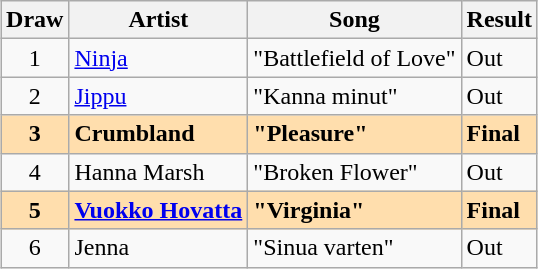<table class="sortable wikitable" style="margin: 1em auto 1em auto; text-align:center">
<tr>
<th>Draw</th>
<th>Artist</th>
<th>Song</th>
<th>Result</th>
</tr>
<tr>
<td>1</td>
<td align="left"><a href='#'>Ninja</a></td>
<td align="left">"Battlefield of Love"</td>
<td align="left">Out</td>
</tr>
<tr>
<td>2</td>
<td align="left"><a href='#'>Jippu</a></td>
<td align="left">"Kanna minut"</td>
<td align="left">Out</td>
</tr>
<tr style="font-weight:bold; background:navajowhite;">
<td>3</td>
<td align="left">Crumbland</td>
<td align="left">"Pleasure"</td>
<td align="left">Final</td>
</tr>
<tr>
<td>4</td>
<td align="left">Hanna Marsh</td>
<td align="left">"Broken Flower"</td>
<td align="left">Out</td>
</tr>
<tr style="font-weight:bold; background:navajowhite;">
<td>5</td>
<td align="left"><a href='#'>Vuokko Hovatta</a></td>
<td align="left">"Virginia"</td>
<td align="left">Final</td>
</tr>
<tr>
<td>6</td>
<td align="left">Jenna</td>
<td align="left">"Sinua varten"</td>
<td align="left">Out</td>
</tr>
</table>
